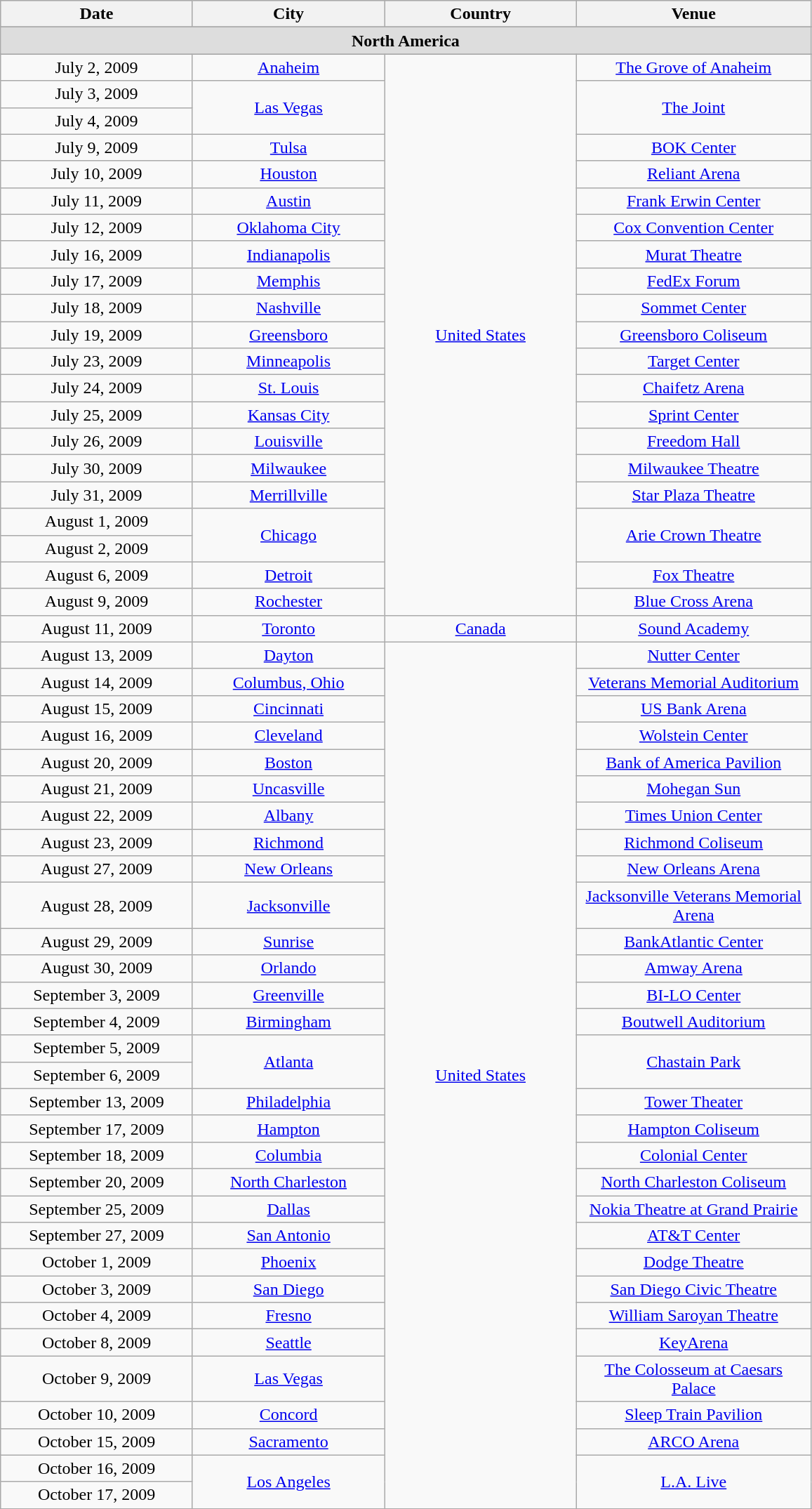<table class="wikitable collapsible collapsed">
<tr bgcolor="#CCCCCC">
<th width="175" rowspan="1">Date</th>
<th width="175" rowspan="1">City</th>
<th width="175" rowspan="1">Country</th>
<th width="215" rowspan="1">Venue</th>
</tr>
<tr>
</tr>
<tr bgcolor="#DDDDDD">
<td colspan=4 align=center><strong>North America</strong></td>
</tr>
<tr bgcolor="#CCCCCCC">
</tr>
<tr>
<td align="center">July 2, 2009</td>
<td align="center" rowspan="1"><a href='#'>Anaheim</a></td>
<td align="center" rowspan="21"><a href='#'>United States</a></td>
<td align="center" rowspan="1"><a href='#'>The Grove of Anaheim</a></td>
</tr>
<tr>
<td align="center">July 3, 2009</td>
<td align="center" rowspan="2"><a href='#'>Las Vegas</a></td>
<td align="center" rowspan="2"><a href='#'>The Joint</a></td>
</tr>
<tr>
<td align="center">July 4, 2009</td>
</tr>
<tr>
<td align="center">July 9, 2009</td>
<td align="center"><a href='#'>Tulsa</a></td>
<td align="center"><a href='#'>BOK Center</a></td>
</tr>
<tr>
<td align="center">July 10, 2009</td>
<td align="center"><a href='#'>Houston</a></td>
<td align="center"><a href='#'>Reliant Arena</a></td>
</tr>
<tr>
<td align="center">July 11, 2009</td>
<td align="center"><a href='#'>Austin</a></td>
<td align="center"><a href='#'>Frank Erwin Center</a></td>
</tr>
<tr>
<td align="center">July 12, 2009</td>
<td align="center"><a href='#'>Oklahoma City</a></td>
<td align="center"><a href='#'>Cox Convention Center</a></td>
</tr>
<tr>
<td align="center">July 16, 2009</td>
<td align="center"><a href='#'>Indianapolis</a></td>
<td align="center"><a href='#'>Murat Theatre</a></td>
</tr>
<tr>
<td align="center">July 17, 2009</td>
<td align="center"><a href='#'>Memphis</a></td>
<td align="center"><a href='#'>FedEx Forum</a></td>
</tr>
<tr>
<td align="center">July 18, 2009</td>
<td align="center"><a href='#'>Nashville</a></td>
<td align="center"><a href='#'>Sommet Center</a></td>
</tr>
<tr>
<td align="center">July 19, 2009</td>
<td align="center"><a href='#'>Greensboro</a></td>
<td align="center"><a href='#'>Greensboro Coliseum</a></td>
</tr>
<tr>
<td align="center">July 23, 2009</td>
<td align="center"><a href='#'>Minneapolis</a></td>
<td align="center"><a href='#'>Target Center</a></td>
</tr>
<tr>
<td align="center">July 24, 2009</td>
<td align="center"><a href='#'>St. Louis</a></td>
<td align="center"><a href='#'>Chaifetz Arena</a></td>
</tr>
<tr>
<td align="center">July 25, 2009</td>
<td align="center"><a href='#'>Kansas City</a></td>
<td align="center"><a href='#'>Sprint Center</a></td>
</tr>
<tr>
<td align="center">July 26, 2009</td>
<td align="center"><a href='#'>Louisville</a></td>
<td align="center"><a href='#'>Freedom Hall</a></td>
</tr>
<tr>
<td align="center">July 30, 2009</td>
<td align="center"><a href='#'>Milwaukee</a></td>
<td align="center"><a href='#'>Milwaukee Theatre</a></td>
</tr>
<tr>
<td align="center">July 31, 2009</td>
<td align="center"><a href='#'>Merrillville</a></td>
<td align="center"><a href='#'>Star Plaza Theatre</a></td>
</tr>
<tr>
<td align="center">August 1, 2009</td>
<td align="center" rowspan="2"><a href='#'>Chicago</a></td>
<td align="center" rowspan="2"><a href='#'>Arie Crown Theatre</a></td>
</tr>
<tr>
<td align="center">August 2, 2009</td>
</tr>
<tr>
<td align="center">August 6, 2009</td>
<td align="center"><a href='#'>Detroit</a></td>
<td align="center"><a href='#'>Fox Theatre</a></td>
</tr>
<tr>
<td align="center">August 9, 2009</td>
<td align="center"><a href='#'>Rochester</a></td>
<td align="center"><a href='#'>Blue Cross Arena</a></td>
</tr>
<tr>
<td align="center">August 11, 2009</td>
<td align="center"><a href='#'>Toronto</a></td>
<td align="center"><a href='#'>Canada</a></td>
<td align="center"><a href='#'>Sound Academy</a></td>
</tr>
<tr>
<td align="center">August 13, 2009</td>
<td align="center"><a href='#'>Dayton</a></td>
<td align="center" rowspan="31"><a href='#'>United States</a></td>
<td align="center"><a href='#'>Nutter Center</a></td>
</tr>
<tr>
<td align="center">August 14, 2009</td>
<td align="center"><a href='#'>Columbus, Ohio</a></td>
<td align="center"><a href='#'>Veterans Memorial Auditorium</a></td>
</tr>
<tr>
<td align="center">August 15, 2009</td>
<td align="center"><a href='#'>Cincinnati</a></td>
<td align="center"><a href='#'>US Bank Arena</a></td>
</tr>
<tr>
<td align="center">August 16, 2009</td>
<td align="center"><a href='#'>Cleveland</a></td>
<td align="center"><a href='#'>Wolstein Center</a></td>
</tr>
<tr>
<td align="center">August 20, 2009</td>
<td align="center"><a href='#'>Boston</a></td>
<td align="center"><a href='#'>Bank of America Pavilion</a></td>
</tr>
<tr>
<td align="center">August 21, 2009</td>
<td align="center"><a href='#'>Uncasville</a></td>
<td align="center"><a href='#'>Mohegan Sun</a></td>
</tr>
<tr>
<td align="center">August 22, 2009</td>
<td align="center"><a href='#'>Albany</a></td>
<td align="center"><a href='#'>Times Union Center</a></td>
</tr>
<tr>
<td align="center">August 23, 2009</td>
<td align="center"><a href='#'>Richmond</a></td>
<td align="center"><a href='#'>Richmond Coliseum</a></td>
</tr>
<tr>
<td align="center">August 27, 2009</td>
<td align="center"><a href='#'>New Orleans</a></td>
<td align="center"><a href='#'>New Orleans Arena</a></td>
</tr>
<tr>
<td align="center">August 28, 2009</td>
<td align="center"><a href='#'>Jacksonville</a></td>
<td align="center"><a href='#'>Jacksonville Veterans Memorial Arena</a></td>
</tr>
<tr>
<td align="center">August 29, 2009</td>
<td align="center"><a href='#'>Sunrise</a></td>
<td align="center"><a href='#'>BankAtlantic Center</a></td>
</tr>
<tr>
<td align="center">August 30, 2009</td>
<td align="center"><a href='#'>Orlando</a></td>
<td align="center"><a href='#'>Amway Arena</a></td>
</tr>
<tr>
<td align="center">September 3, 2009</td>
<td align="center"><a href='#'>Greenville</a></td>
<td align="center"><a href='#'>BI-LO Center</a></td>
</tr>
<tr>
<td align="center">September 4, 2009</td>
<td align="center"><a href='#'>Birmingham</a></td>
<td align="center"><a href='#'>Boutwell Auditorium</a></td>
</tr>
<tr>
<td align="center">September 5, 2009</td>
<td align="center" rowspan="2"><a href='#'>Atlanta</a></td>
<td align="center" rowspan="2"><a href='#'>Chastain Park</a></td>
</tr>
<tr>
<td align="center">September 6, 2009</td>
</tr>
<tr>
<td align="center">September 13, 2009</td>
<td align="center"><a href='#'>Philadelphia</a></td>
<td align="center"><a href='#'>Tower Theater</a></td>
</tr>
<tr>
<td align="center">September 17, 2009</td>
<td align="center"><a href='#'>Hampton</a></td>
<td align="center"><a href='#'>Hampton Coliseum</a></td>
</tr>
<tr>
<td align="center">September 18, 2009</td>
<td align="center"><a href='#'>Columbia</a></td>
<td align="center"><a href='#'>Colonial Center</a></td>
</tr>
<tr>
<td align="center">September 20, 2009</td>
<td align="center"><a href='#'>North Charleston</a></td>
<td align="center"><a href='#'>North Charleston Coliseum</a></td>
</tr>
<tr>
<td align="center">September 25, 2009</td>
<td align="center"><a href='#'>Dallas</a></td>
<td align="center"><a href='#'>Nokia Theatre at Grand Prairie</a></td>
</tr>
<tr>
<td align="center">September 27, 2009</td>
<td align="center"><a href='#'>San Antonio</a></td>
<td align="center"><a href='#'>AT&T Center</a></td>
</tr>
<tr>
<td align="center">October 1, 2009</td>
<td align="center"><a href='#'>Phoenix</a></td>
<td align="center"><a href='#'>Dodge Theatre</a></td>
</tr>
<tr>
<td align="center">October 3, 2009</td>
<td align="center"><a href='#'>San Diego</a></td>
<td align="center"><a href='#'>San Diego Civic Theatre</a></td>
</tr>
<tr>
<td align="center">October 4, 2009</td>
<td align="center"><a href='#'>Fresno</a></td>
<td align="center"><a href='#'>William Saroyan Theatre</a></td>
</tr>
<tr>
<td align="center">October 8, 2009</td>
<td align="center"><a href='#'>Seattle</a></td>
<td align="center"><a href='#'>KeyArena</a></td>
</tr>
<tr>
<td align="center">October 9, 2009</td>
<td align="center"><a href='#'>Las Vegas</a></td>
<td align="center"><a href='#'>The Colosseum at Caesars Palace</a></td>
</tr>
<tr>
<td align="center">October 10, 2009</td>
<td align="center"><a href='#'>Concord</a></td>
<td align="center"><a href='#'>Sleep Train Pavilion</a></td>
</tr>
<tr>
<td align="center">October 15, 2009</td>
<td align="center"><a href='#'>Sacramento</a></td>
<td align="center"><a href='#'>ARCO Arena</a></td>
</tr>
<tr>
<td align="center">October 16, 2009</td>
<td align="center" rowspan="2"><a href='#'>Los Angeles</a></td>
<td align="center" rowspan="2"><a href='#'>L.A. Live</a></td>
</tr>
<tr>
<td align="center">October 17, 2009</td>
</tr>
<tr>
</tr>
</table>
